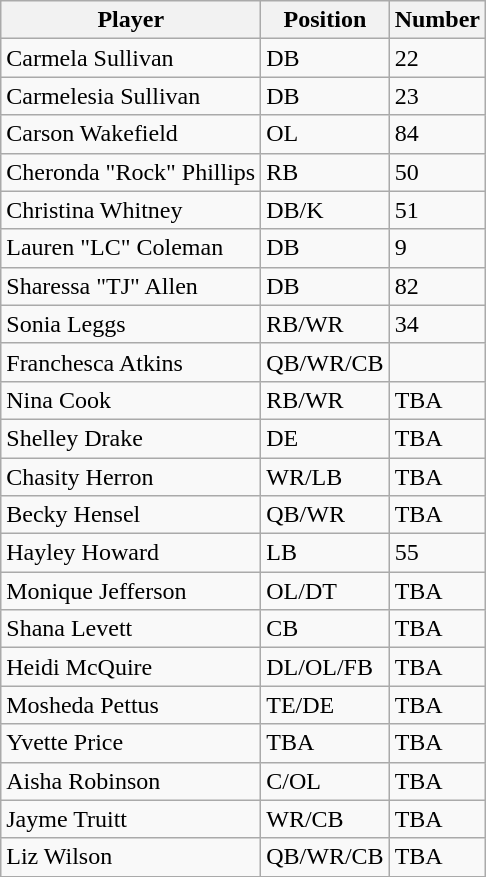<table class="wikitable" border="1">
<tr>
<th>Player</th>
<th>Position</th>
<th>Number</th>
</tr>
<tr>
<td>Carmela Sullivan</td>
<td>DB</td>
<td>22</td>
</tr>
<tr>
<td>Carmelesia Sullivan</td>
<td>DB</td>
<td>23</td>
</tr>
<tr>
<td>Carson Wakefield</td>
<td>OL</td>
<td>84</td>
</tr>
<tr>
<td>Cheronda "Rock" Phillips</td>
<td>RB</td>
<td>50</td>
</tr>
<tr>
<td>Christina Whitney</td>
<td>DB/K</td>
<td>51</td>
</tr>
<tr>
<td>Lauren "LC" Coleman</td>
<td>DB</td>
<td>9</td>
</tr>
<tr>
<td>Sharessa "TJ" Allen</td>
<td>DB</td>
<td>82</td>
</tr>
<tr>
<td>Sonia Leggs</td>
<td>RB/WR</td>
<td>34</td>
</tr>
<tr>
<td>Franchesca Atkins</td>
<td>QB/WR/CB</td>
<td></td>
</tr>
<tr>
<td>Nina Cook</td>
<td>RB/WR</td>
<td>TBA</td>
</tr>
<tr>
<td>Shelley Drake</td>
<td>DE</td>
<td>TBA</td>
</tr>
<tr>
<td>Chasity Herron</td>
<td>WR/LB</td>
<td>TBA</td>
</tr>
<tr>
<td>Becky Hensel</td>
<td>QB/WR</td>
<td>TBA</td>
</tr>
<tr>
<td>Hayley Howard</td>
<td>LB</td>
<td>55</td>
</tr>
<tr>
<td>Monique Jefferson</td>
<td>OL/DT</td>
<td>TBA</td>
</tr>
<tr>
<td>Shana Levett</td>
<td>CB</td>
<td>TBA</td>
</tr>
<tr>
<td>Heidi McQuire</td>
<td>DL/OL/FB</td>
<td>TBA</td>
</tr>
<tr>
<td>Mosheda Pettus</td>
<td>TE/DE</td>
<td>TBA</td>
</tr>
<tr>
<td>Yvette Price</td>
<td>TBA</td>
<td>TBA</td>
</tr>
<tr>
<td>Aisha Robinson</td>
<td>C/OL</td>
<td>TBA</td>
</tr>
<tr>
<td>Jayme Truitt</td>
<td>WR/CB</td>
<td>TBA</td>
</tr>
<tr>
<td>Liz Wilson</td>
<td>QB/WR/CB</td>
<td>TBA</td>
</tr>
<tr>
</tr>
</table>
